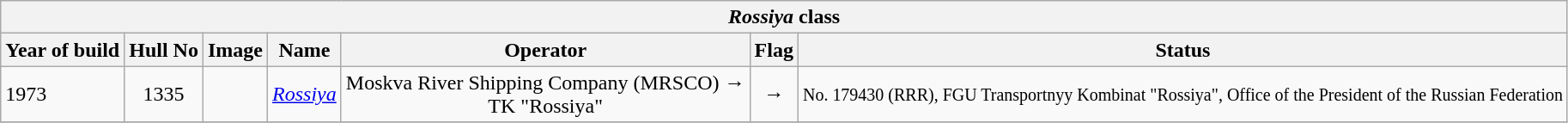<table class="wikitable" style="text-align:center">
<tr>
<th colspan="8" style="text-align:center"><em>Rossiya</em> class</th>
</tr>
<tr>
<th align=Left>Year of build</th>
<th>Hull No</th>
<th>Image</th>
<th>Name</th>
<th>Operator</th>
<th align=Left>Flag</th>
<th>Status</th>
</tr>
<tr>
<td align=Left>1973</td>
<td align="Center">1335</td>
<td align="Center"></td>
<td align="Center"><em><a href='#'>Rossiya</a></em></td>
<td>Moskva River Shipping Company (MRSCO) → <br>TK "Rossiya"</td>
<td> → </td>
<td><small> No. 179430 (RRR), FGU Transportnyy Kombinat "Rossiya", Office of the President of the Russian Federation </small></td>
</tr>
<tr>
</tr>
</table>
